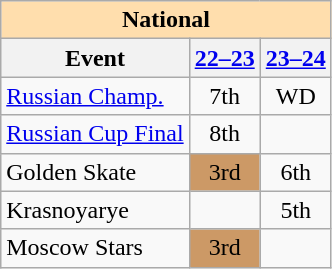<table class="wikitable" style="text-align:center">
<tr>
<th style="background-color: #ffdead; " colspan=3 align=center>National</th>
</tr>
<tr>
<th>Event</th>
<th><a href='#'>22–23</a></th>
<th><a href='#'>23–24</a></th>
</tr>
<tr>
<td align=left><a href='#'>Russian Champ.</a></td>
<td>7th</td>
<td>WD</td>
</tr>
<tr>
<td align="left"><a href='#'>Russian Cup Final</a></td>
<td>8th</td>
<td></td>
</tr>
<tr>
<td align="left"> Golden Skate</td>
<td bgcolor=cc9966>3rd</td>
<td>6th</td>
</tr>
<tr>
<td align="left"> Krasnoyarye</td>
<td></td>
<td>5th</td>
</tr>
<tr>
<td align="left"> Moscow Stars</td>
<td bgcolor=cc9966>3rd</td>
<td></td>
</tr>
</table>
